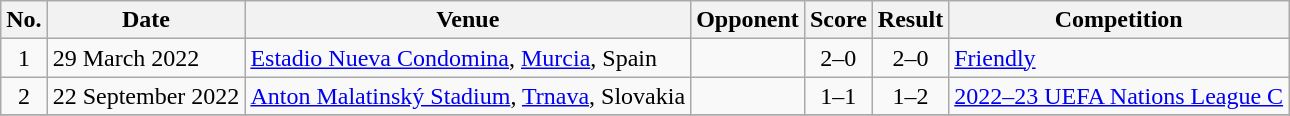<table class="wikitable">
<tr>
<th>No.</th>
<th>Date</th>
<th>Venue</th>
<th>Opponent</th>
<th>Score</th>
<th>Result</th>
<th>Competition</th>
</tr>
<tr>
<td align=center>1</td>
<td>29 March 2022</td>
<td><a href='#'>Estadio Nueva Condomina</a>, <a href='#'>Murcia</a>, Spain</td>
<td></td>
<td align=center>2–0</td>
<td align=center>2–0</td>
<td><a href='#'>Friendly</a></td>
</tr>
<tr>
<td align=center>2</td>
<td>22 September 2022</td>
<td><a href='#'>Anton Malatinský Stadium</a>, <a href='#'>Trnava</a>, Slovakia</td>
<td></td>
<td align=center>1–1</td>
<td align=center>1–2</td>
<td><a href='#'>2022–23 UEFA Nations League C</a></td>
</tr>
<tr>
</tr>
</table>
